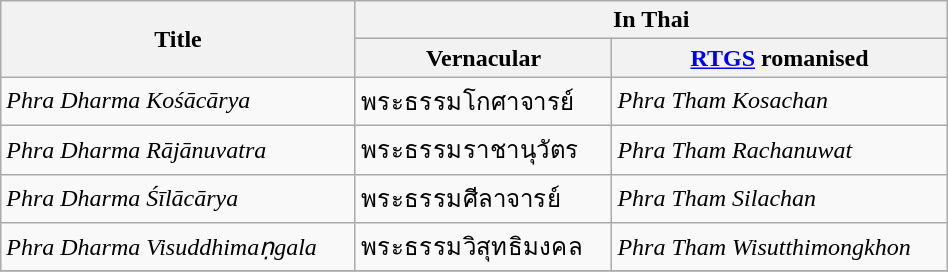<table class="wikitable" width="50%">
<tr>
<th rowspan="2">Title</th>
<th colspan="2">In Thai</th>
</tr>
<tr>
<th>Vernacular</th>
<th><a href='#'>RTGS</a> romanised</th>
</tr>
<tr>
<td><em>Phra Dharma Kośācārya</em></td>
<td>พระธรรมโกศาจารย์</td>
<td><em>Phra Tham Kosachan</em></td>
</tr>
<tr>
<td><em>Phra Dharma Rājānuvatra</em></td>
<td>พระธรรมราชานุวัตร</td>
<td><em>Phra Tham Rachanuwat</em></td>
</tr>
<tr>
<td><em>Phra Dharma Śīlācārya</em></td>
<td>พระธรรมศีลาจารย์</td>
<td><em>Phra Tham Silachan</em></td>
</tr>
<tr>
<td><em>Phra Dharma Visuddhimaṇgala</em></td>
<td>พระธรรมวิสุทธิมงคล</td>
<td><em>Phra Tham Wisutthimongkhon</em></td>
</tr>
<tr>
</tr>
</table>
